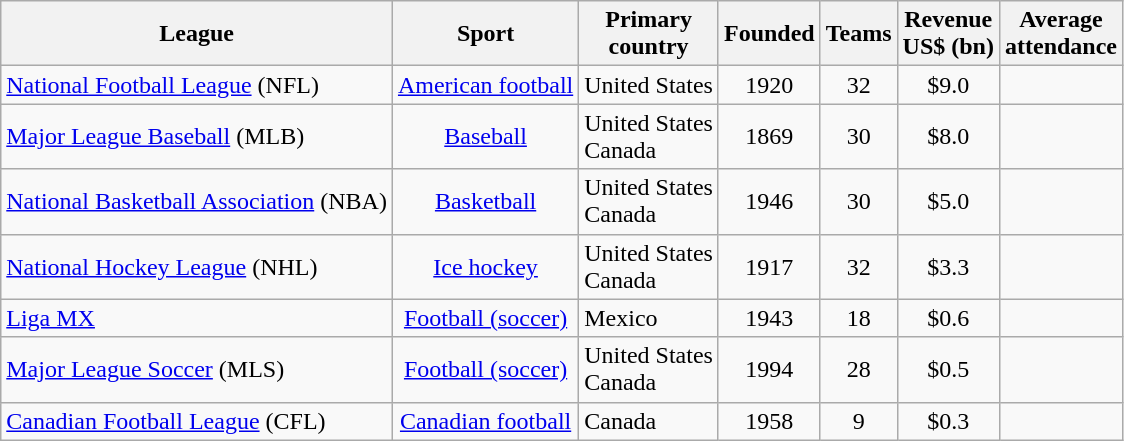<table class="wikitable sortable" style="text-align:center">
<tr>
<th>League</th>
<th>Sport</th>
<th>Primary<br>country</th>
<th>Founded</th>
<th>Teams</th>
<th>Revenue<br>US$ (bn)</th>
<th>Average<br>attendance</th>
</tr>
<tr>
<td align=left><a href='#'>National Football League</a> (NFL)</td>
<td><a href='#'>American football</a></td>
<td align=left>United States</td>
<td>1920</td>
<td>32</td>
<td>$9.0</td>
<td></td>
</tr>
<tr>
<td align=left><a href='#'>Major League Baseball</a> (MLB)</td>
<td><a href='#'>Baseball</a></td>
<td align=left>United States<br>Canada</td>
<td>1869</td>
<td>30</td>
<td>$8.0</td>
<td></td>
</tr>
<tr>
<td align=left><a href='#'>National Basketball Association</a> (NBA)</td>
<td><a href='#'>Basketball</a></td>
<td align=left>United States<br>Canada</td>
<td>1946</td>
<td>30</td>
<td>$5.0</td>
<td></td>
</tr>
<tr>
<td align=left><a href='#'>National Hockey League</a> (NHL)</td>
<td><a href='#'>Ice hockey</a></td>
<td align=left>United States<br>Canada</td>
<td>1917</td>
<td>32</td>
<td>$3.3</td>
<td></td>
</tr>
<tr>
<td align=left><a href='#'>Liga MX</a></td>
<td><a href='#'>Football (soccer)</a></td>
<td align=left>Mexico</td>
<td>1943</td>
<td>18</td>
<td>$0.6</td>
<td></td>
</tr>
<tr>
<td align=left><a href='#'>Major League Soccer</a> (MLS)</td>
<td><a href='#'>Football (soccer)</a></td>
<td align=left>United States<br>Canada</td>
<td>1994</td>
<td>28</td>
<td>$0.5</td>
<td></td>
</tr>
<tr>
<td align=left><a href='#'>Canadian Football League</a> (CFL)</td>
<td><a href='#'>Canadian football</a></td>
<td align=left>Canada</td>
<td>1958</td>
<td>9</td>
<td>$0.3</td>
<td></td>
</tr>
</table>
